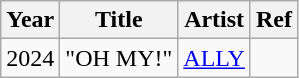<table class="wikitable">
<tr>
<th>Year</th>
<th>Title</th>
<th>Artist</th>
<th>Ref</th>
</tr>
<tr>
<td>2024</td>
<td>"OH MY!"</td>
<td><a href='#'>ALLY</a></td>
<td></td>
</tr>
</table>
